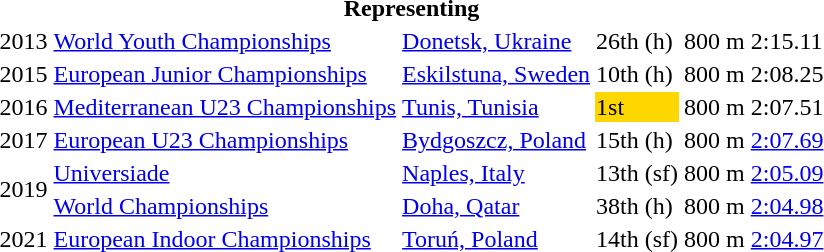<table>
<tr>
<th colspan="6">Representing </th>
</tr>
<tr>
<td>2013</td>
<td><a href='#'>World Youth Championships</a></td>
<td><a href='#'>Donetsk, Ukraine</a></td>
<td>26th (h)</td>
<td>800 m</td>
<td>2:15.11</td>
</tr>
<tr>
<td>2015</td>
<td><a href='#'>European Junior Championships</a></td>
<td><a href='#'>Eskilstuna, Sweden</a></td>
<td>10th (h)</td>
<td>800 m</td>
<td>2:08.25</td>
</tr>
<tr>
<td>2016</td>
<td><a href='#'>Mediterranean U23 Championships</a></td>
<td><a href='#'>Tunis, Tunisia</a></td>
<td bgcolor=gold>1st</td>
<td>800 m</td>
<td>2:07.51</td>
</tr>
<tr>
<td>2017</td>
<td><a href='#'>European U23 Championships</a></td>
<td><a href='#'>Bydgoszcz, Poland</a></td>
<td>15th (h)</td>
<td>800 m</td>
<td><a href='#'>2:07.69</a></td>
</tr>
<tr>
<td rowspan=2>2019</td>
<td><a href='#'>Universiade</a></td>
<td><a href='#'>Naples, Italy</a></td>
<td>13th (sf)</td>
<td>800 m</td>
<td><a href='#'>2:05.09</a></td>
</tr>
<tr>
<td><a href='#'>World Championships</a></td>
<td><a href='#'>Doha, Qatar</a></td>
<td>38th (h)</td>
<td>800 m</td>
<td><a href='#'>2:04.98</a></td>
</tr>
<tr>
<td>2021</td>
<td><a href='#'>European Indoor Championships</a></td>
<td><a href='#'>Toruń, Poland</a></td>
<td>14th (sf)</td>
<td>800 m</td>
<td><a href='#'>2:04.97</a></td>
</tr>
</table>
